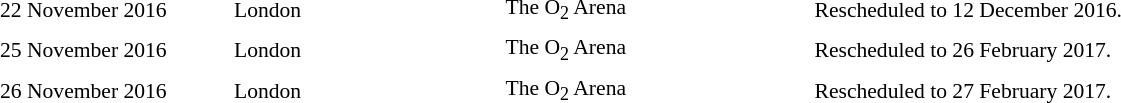<table cellpadding="2" style="border: 0px solid darkgray; font-size:90%">
<tr>
<th width="150"></th>
<th width="175"></th>
<th width="200"></th>
<th width="450"></th>
</tr>
<tr border="0">
<td>22 November 2016</td>
<td>London</td>
<td>The O<sub>2</sub> Arena</td>
<td>Rescheduled to 12 December 2016.</td>
</tr>
<tr>
<td>25 November 2016</td>
<td>London</td>
<td>The O<sub>2</sub> Arena</td>
<td>Rescheduled to 26 February 2017.</td>
</tr>
<tr>
<td>26 November 2016</td>
<td>London</td>
<td>The O<sub>2</sub> Arena</td>
<td>Rescheduled to 27 February 2017.</td>
</tr>
<tr>
</tr>
</table>
